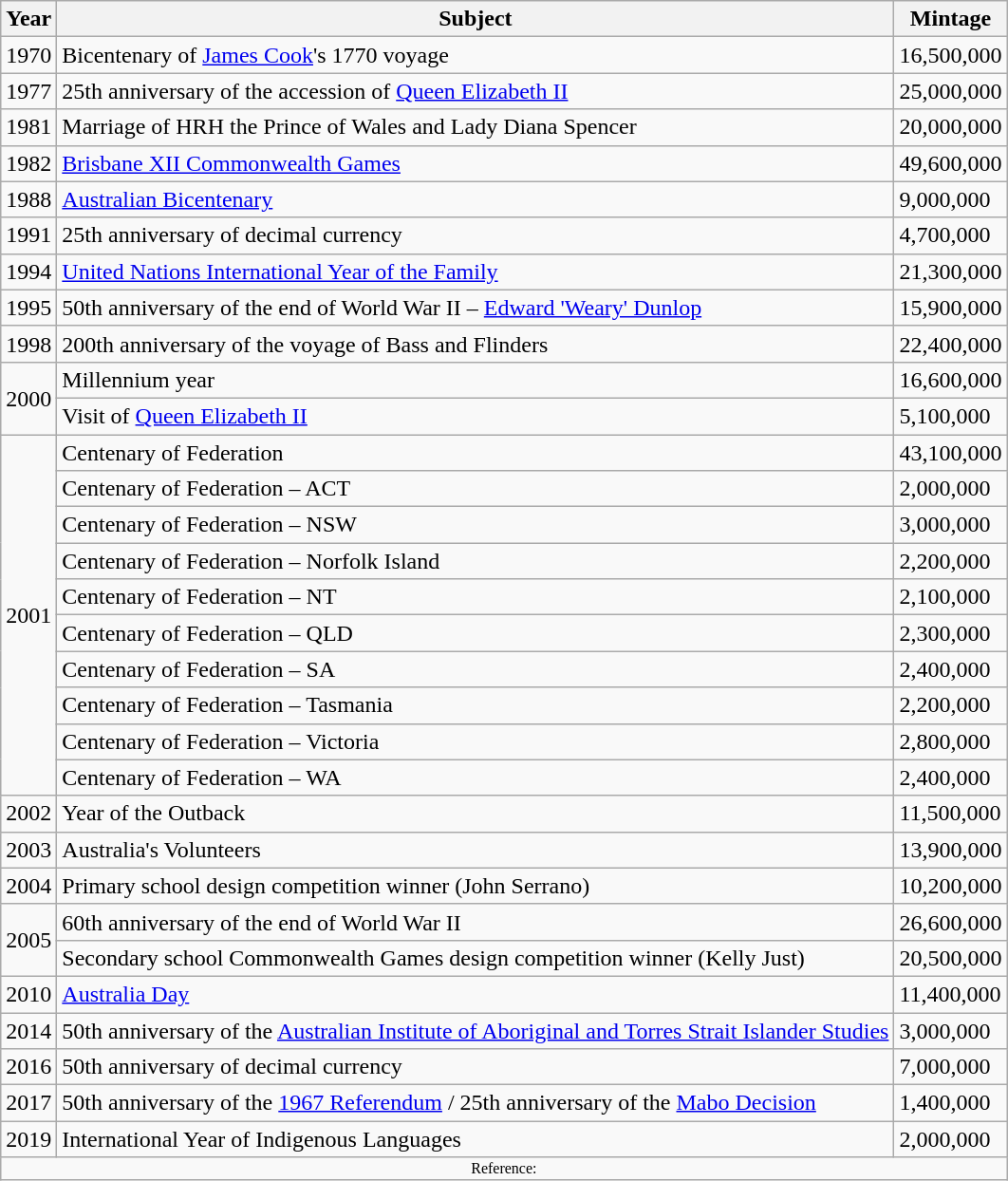<table class=wikitable>
<tr>
<th>Year</th>
<th>Subject</th>
<th>Mintage</th>
</tr>
<tr>
<td>1970</td>
<td>Bicentenary of <a href='#'>James Cook</a>'s 1770 voyage</td>
<td>16,500,000</td>
</tr>
<tr>
<td>1977</td>
<td>25th anniversary of the accession of <a href='#'>Queen Elizabeth II</a></td>
<td>25,000,000</td>
</tr>
<tr>
<td>1981</td>
<td>Marriage of HRH the Prince of Wales and Lady Diana Spencer</td>
<td>20,000,000</td>
</tr>
<tr>
<td>1982</td>
<td><a href='#'>Brisbane XII Commonwealth Games</a></td>
<td>49,600,000</td>
</tr>
<tr>
<td>1988</td>
<td><a href='#'>Australian Bicentenary</a></td>
<td>9,000,000</td>
</tr>
<tr>
<td>1991</td>
<td>25th anniversary of decimal currency</td>
<td>4,700,000</td>
</tr>
<tr>
<td>1994</td>
<td><a href='#'>United Nations International Year of the Family</a></td>
<td>21,300,000</td>
</tr>
<tr>
<td>1995</td>
<td>50th anniversary of the end of World War II – <a href='#'>Edward 'Weary' Dunlop</a></td>
<td>15,900,000</td>
</tr>
<tr>
<td>1998</td>
<td>200th anniversary of the voyage of Bass and Flinders</td>
<td>22,400,000</td>
</tr>
<tr>
<td rowspan=2>2000</td>
<td>Millennium year</td>
<td>16,600,000</td>
</tr>
<tr>
<td>Visit of <a href='#'>Queen Elizabeth II</a></td>
<td>5,100,000</td>
</tr>
<tr>
<td rowspan=10>2001</td>
<td>Centenary of Federation</td>
<td>43,100,000</td>
</tr>
<tr>
<td>Centenary of Federation – ACT</td>
<td>2,000,000</td>
</tr>
<tr>
<td>Centenary of Federation – NSW</td>
<td>3,000,000</td>
</tr>
<tr>
<td>Centenary of Federation – Norfolk Island</td>
<td>2,200,000</td>
</tr>
<tr>
<td>Centenary of Federation – NT</td>
<td>2,100,000</td>
</tr>
<tr>
<td>Centenary of Federation – QLD</td>
<td>2,300,000</td>
</tr>
<tr>
<td>Centenary of Federation – SA</td>
<td>2,400,000</td>
</tr>
<tr>
<td>Centenary of Federation – Tasmania</td>
<td>2,200,000</td>
</tr>
<tr>
<td>Centenary of Federation – Victoria</td>
<td>2,800,000</td>
</tr>
<tr>
<td>Centenary of Federation – WA</td>
<td>2,400,000</td>
</tr>
<tr>
<td>2002</td>
<td>Year of the Outback</td>
<td>11,500,000</td>
</tr>
<tr>
<td>2003</td>
<td>Australia's Volunteers</td>
<td>13,900,000</td>
</tr>
<tr>
<td>2004</td>
<td>Primary school design competition winner (John Serrano)</td>
<td>10,200,000</td>
</tr>
<tr>
<td rowspan=2>2005</td>
<td>60th anniversary of the end of World War II</td>
<td>26,600,000</td>
</tr>
<tr>
<td>Secondary school Commonwealth Games design competition winner (Kelly Just)</td>
<td>20,500,000</td>
</tr>
<tr>
<td>2010</td>
<td><a href='#'>Australia Day</a></td>
<td>11,400,000</td>
</tr>
<tr>
<td>2014</td>
<td>50th anniversary of the <a href='#'>Australian Institute of Aboriginal and Torres Strait Islander Studies</a></td>
<td>3,000,000</td>
</tr>
<tr>
<td>2016</td>
<td>50th anniversary of decimal currency</td>
<td>7,000,000</td>
</tr>
<tr>
<td>2017</td>
<td>50th anniversary of the <a href='#'>1967 Referendum</a> / 25th anniversary of the <a href='#'>Mabo Decision</a></td>
<td>1,400,000</td>
</tr>
<tr>
<td>2019</td>
<td>International Year of Indigenous Languages</td>
<td>2,000,000</td>
</tr>
<tr>
<td colspan=3 style="text-align:center; font-size:8pt;" align="center">Reference:</td>
</tr>
</table>
